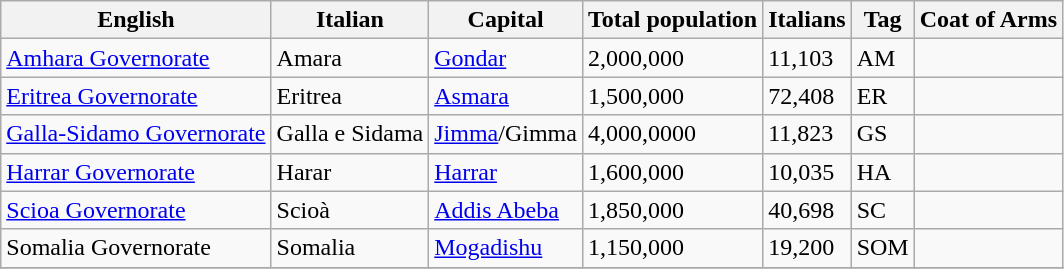<table class="wikitable sortable">
<tr ">
<th>English</th>
<th>Italian</th>
<th>Capital</th>
<th>Total population</th>
<th>Italians</th>
<th>Tag</th>
<th>Coat of Arms</th>
</tr>
<tr>
<td><a href='#'>Amhara Governorate</a></td>
<td>Amara</td>
<td><a href='#'>Gondar</a></td>
<td>2,000,000</td>
<td>11,103</td>
<td>AM</td>
<td></td>
</tr>
<tr>
<td><a href='#'>Eritrea Governorate</a></td>
<td>Eritrea</td>
<td><a href='#'>Asmara</a></td>
<td>1,500,000</td>
<td>72,408</td>
<td>ER</td>
<td></td>
</tr>
<tr>
<td><a href='#'>Galla-Sidamo Governorate</a></td>
<td>Galla e Sidama</td>
<td><a href='#'>Jimma</a>/Gimma</td>
<td>4,000,0000</td>
<td>11,823</td>
<td>GS</td>
<td></td>
</tr>
<tr>
<td><a href='#'>Harrar Governorate</a></td>
<td>Harar</td>
<td><a href='#'>Harrar</a></td>
<td>1,600,000</td>
<td>10,035</td>
<td>HA</td>
<td></td>
</tr>
<tr>
<td><a href='#'>Scioa Governorate</a></td>
<td>Scioà</td>
<td><a href='#'>Addis Abeba</a></td>
<td>1,850,000</td>
<td>40,698</td>
<td>SC</td>
<td></td>
</tr>
<tr>
<td>Somalia Governorate </td>
<td>Somalia</td>
<td><a href='#'>Mogadishu</a></td>
<td>1,150,000</td>
<td>19,200</td>
<td>SOM</td>
<td></td>
</tr>
<tr>
</tr>
</table>
